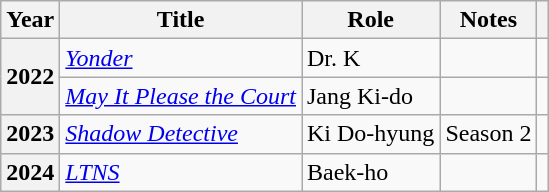<table class="wikitable plainrowheaders sortable">
<tr>
<th scope="col">Year</th>
<th scope="col">Title</th>
<th scope="col">Role</th>
<th scope="col">Notes</th>
<th scope="col" class="unsortable"></th>
</tr>
<tr>
<th scope="row" rowspan="2">2022</th>
<td><em><a href='#'>Yonder</a></em></td>
<td>Dr. K</td>
<td></td>
<td style="text-align:center"></td>
</tr>
<tr>
<td><em><a href='#'>May It Please the Court</a></em></td>
<td>Jang Ki-do</td>
<td></td>
<td style="text-align:center"></td>
</tr>
<tr>
<th scope="row">2023</th>
<td><em><a href='#'>Shadow Detective</a></em></td>
<td>Ki Do-hyung</td>
<td>Season 2</td>
<td style="text-align:center"></td>
</tr>
<tr>
<th scope="row">2024</th>
<td><em><a href='#'>LTNS</a></em></td>
<td>Baek-ho</td>
<td></td>
<td style="text-align:center"></td>
</tr>
</table>
